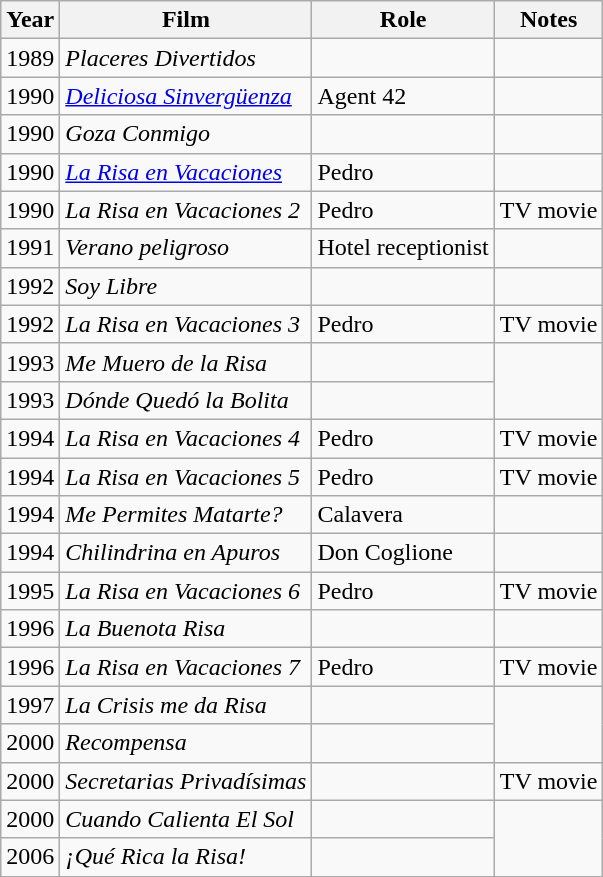<table class="wikitable">
<tr>
<th>Year</th>
<th>Film</th>
<th>Role</th>
<th>Notes</th>
</tr>
<tr>
<td>1989</td>
<td><em>Placeres Divertidos</em></td>
<td></td>
<td></td>
</tr>
<tr>
<td>1990</td>
<td><em><a href='#'>Deliciosa Sinvergüenza</a></em></td>
<td>Agent 42</td>
<td></td>
</tr>
<tr>
<td>1990</td>
<td><em>Goza Conmigo</em></td>
<td></td>
<td></td>
</tr>
<tr>
<td>1990</td>
<td><em><a href='#'>La Risa en Vacaciones</a></em></td>
<td>Pedro</td>
<td></td>
</tr>
<tr>
<td>1990</td>
<td><em>La Risa en Vacaciones 2</em></td>
<td>Pedro</td>
<td>TV movie</td>
</tr>
<tr>
<td>1991</td>
<td><em>Verano peligroso</em></td>
<td>Hotel receptionist</td>
<td></td>
</tr>
<tr>
<td>1992</td>
<td><em>Soy Libre</em></td>
<td></td>
<td></td>
</tr>
<tr>
<td>1992</td>
<td><em>La Risa en Vacaciones 3</em></td>
<td>Pedro</td>
<td>TV movie</td>
</tr>
<tr>
<td>1993</td>
<td><em>Me Muero de la Risa</em></td>
<td></td>
</tr>
<tr>
<td>1993</td>
<td><em>Dónde Quedó la Bolita</em></td>
<td></td>
</tr>
<tr>
<td>1994</td>
<td><em>La Risa en Vacaciones 4</em></td>
<td>Pedro</td>
<td>TV movie</td>
</tr>
<tr>
<td>1994</td>
<td><em>La Risa en Vacaciones 5</em></td>
<td>Pedro</td>
<td>TV movie</td>
</tr>
<tr>
<td>1994</td>
<td><em>Me Permites Matarte?</em></td>
<td>Calavera</td>
<td></td>
</tr>
<tr>
<td>1994</td>
<td><em>Chilindrina en Apuros</em></td>
<td>Don Coglione</td>
<td></td>
</tr>
<tr>
<td>1995</td>
<td><em>La Risa en Vacaciones 6</em></td>
<td>Pedro</td>
<td>TV movie</td>
</tr>
<tr>
<td>1996</td>
<td><em>La Buenota Risa</em></td>
<td></td>
</tr>
<tr>
<td>1996</td>
<td><em>La Risa en Vacaciones 7</em></td>
<td>Pedro</td>
<td>TV movie</td>
</tr>
<tr>
<td>1997</td>
<td><em>La Crisis me da Risa</em></td>
<td></td>
</tr>
<tr>
<td>2000</td>
<td><em>Recompensa</em></td>
<td></td>
</tr>
<tr>
<td>2000</td>
<td><em>Secretarias Privadísimas</em></td>
<td></td>
<td>TV movie</td>
</tr>
<tr>
<td>2000</td>
<td><em>Cuando Calienta El Sol</em></td>
<td></td>
</tr>
<tr>
<td>2006</td>
<td><em>¡Qué Rica la Risa!</em></td>
<td></td>
</tr>
</table>
